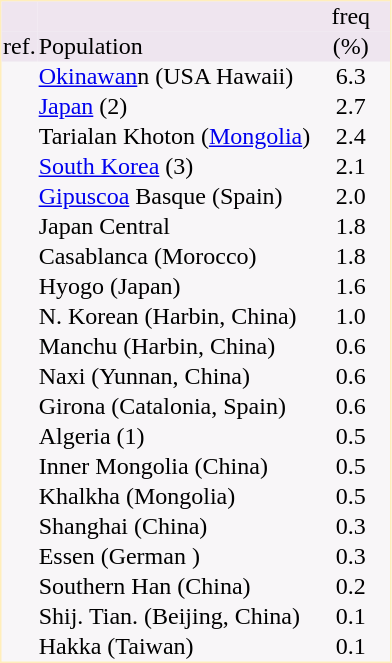<table border="0" cellspacing="0" cellpadding="1" align="left" style="text-align:center; margin-right: 3em;  border:1px #ffeebb solid; background:#f8f6f8; ">
<tr style="background:#efe5ef">
<td></td>
<td></td>
<td>freq</td>
</tr>
<tr style="background:#eee5ef">
<td>ref.</td>
<td align="left">Population</td>
<td style="width:50px">(%)</td>
</tr>
<tr>
<td></td>
<td align="left"><a href='#'>Okinawan</a>n (USA Hawaii)</td>
<td>6.3</td>
</tr>
<tr>
<td></td>
<td align="left"><a href='#'>Japan</a> (2)</td>
<td>2.7</td>
</tr>
<tr>
<td></td>
<td align="left">Tarialan Khoton (<a href='#'>Mongolia</a>)</td>
<td>2.4</td>
</tr>
<tr>
<td></td>
<td align="left"><a href='#'>South Korea</a> (3)</td>
<td>2.1</td>
</tr>
<tr>
<td></td>
<td align="left"><a href='#'>Gipuscoa</a> Basque (Spain)</td>
<td>2.0</td>
</tr>
<tr>
<td></td>
<td align="left">Japan Central</td>
<td>1.8</td>
</tr>
<tr>
<td></td>
<td align="left">Casablanca (Morocco)</td>
<td>1.8</td>
</tr>
<tr>
<td></td>
<td align="left">Hyogo (Japan)</td>
<td>1.6</td>
</tr>
<tr>
<td></td>
<td align="left">N. Korean (Harbin, China)</td>
<td>1.0</td>
</tr>
<tr>
<td></td>
<td align="left">Manchu (Harbin, China)</td>
<td>0.6</td>
</tr>
<tr>
<td></td>
<td align="left">Naxi (Yunnan, China)</td>
<td>0.6</td>
</tr>
<tr>
<td></td>
<td align="left">Girona (Catalonia, Spain)</td>
<td>0.6</td>
</tr>
<tr>
<td></td>
<td align="left">Algeria (1)</td>
<td>0.5</td>
</tr>
<tr>
<td></td>
<td align="left">Inner Mongolia (China)</td>
<td>0.5</td>
</tr>
<tr>
<td></td>
<td align="left">Khalkha (Mongolia)</td>
<td>0.5</td>
</tr>
<tr>
<td></td>
<td align="left">Shanghai (China)</td>
<td>0.3</td>
</tr>
<tr>
<td></td>
<td align="left">Essen (German )</td>
<td>0.3</td>
</tr>
<tr>
<td></td>
<td align="left">Southern Han (China)</td>
<td>0.2</td>
</tr>
<tr>
<td></td>
<td align="left">Shij. Tian. (Beijing, China)</td>
<td>0.1</td>
</tr>
<tr>
<td></td>
<td align="left">Hakka (Taiwan)</td>
<td>0.1</td>
</tr>
</table>
